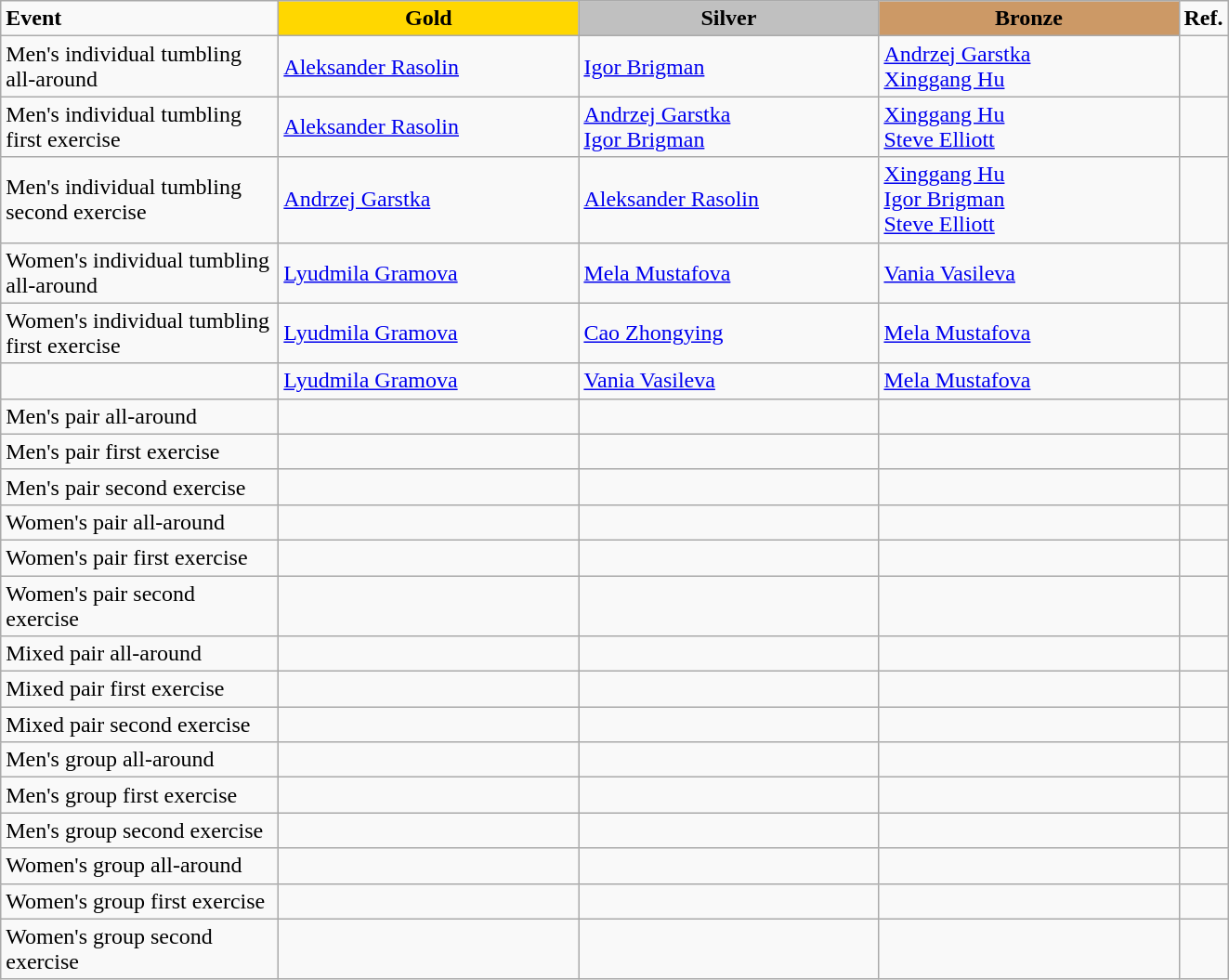<table class="wikitable">
<tr>
<td style="width:12em;"><strong>Event</strong></td>
<td style="text-align:center; background:gold; width:13em;"><strong>Gold</strong></td>
<td style="text-align:center; background:silver; width:13em;"><strong>Silver</strong></td>
<td style="text-align:center; background:#c96; width:13em;"><strong>Bronze</strong></td>
<td style="width:1em;"><strong>Ref.</strong></td>
</tr>
<tr>
<td>Men's individual tumbling all-around</td>
<td> <a href='#'>Aleksander Rasolin</a></td>
<td> <a href='#'>Igor Brigman</a></td>
<td> <a href='#'>Andrzej Garstka</a><br> <a href='#'>Xinggang Hu</a></td>
<td></td>
</tr>
<tr>
<td>Men's individual tumbling first exercise</td>
<td> <a href='#'>Aleksander Rasolin</a></td>
<td> <a href='#'>Andrzej Garstka</a><br> <a href='#'>Igor Brigman</a></td>
<td> <a href='#'>Xinggang Hu</a><br> <a href='#'>Steve Elliott</a></td>
<td></td>
</tr>
<tr>
<td>Men's individual tumbling second exercise</td>
<td> <a href='#'>Andrzej Garstka</a></td>
<td> <a href='#'>Aleksander Rasolin</a></td>
<td> <a href='#'>Xinggang Hu</a><br> <a href='#'>Igor Brigman</a><br> <a href='#'>Steve Elliott</a></td>
<td></td>
</tr>
<tr>
<td>Women's individual tumbling all-around</td>
<td> <a href='#'>Lyudmila Gramova</a></td>
<td> <a href='#'>Mela Mustafova</a></td>
<td> <a href='#'>Vania Vasileva</a></td>
<td></td>
</tr>
<tr>
<td>Women's individual tumbling first exercise</td>
<td> <a href='#'>Lyudmila Gramova</a></td>
<td> <a href='#'>Cao Zhongying</a></td>
<td> <a href='#'>Mela Mustafova</a></td>
<td></td>
</tr>
<tr>
<td></td>
<td> <a href='#'>Lyudmila Gramova</a></td>
<td> <a href='#'>Vania Vasileva</a></td>
<td> <a href='#'>Mela Mustafova</a></td>
<td></td>
</tr>
<tr>
<td>Men's pair all-around</td>
<td></td>
<td></td>
<td></td>
<td></td>
</tr>
<tr>
<td>Men's pair first exercise</td>
<td></td>
<td></td>
<td></td>
<td></td>
</tr>
<tr>
<td>Men's pair second exercise</td>
<td></td>
<td></td>
<td></td>
<td></td>
</tr>
<tr>
<td>Women's pair all-around</td>
<td></td>
<td></td>
<td></td>
<td></td>
</tr>
<tr>
<td>Women's pair first exercise</td>
<td><br></td>
<td></td>
<td></td>
<td></td>
</tr>
<tr>
<td>Women's pair second exercise</td>
<td></td>
<td></td>
<td></td>
<td></td>
</tr>
<tr>
<td>Mixed pair all-around</td>
<td></td>
<td></td>
<td></td>
<td></td>
</tr>
<tr>
<td>Mixed pair first exercise</td>
<td></td>
<td></td>
<td></td>
<td></td>
</tr>
<tr>
<td>Mixed pair second exercise</td>
<td></td>
<td></td>
<td></td>
<td></td>
</tr>
<tr>
<td>Men's group all-around</td>
<td></td>
<td></td>
<td></td>
<td></td>
</tr>
<tr>
<td>Men's group first exercise</td>
<td><br></td>
<td></td>
<td></td>
<td></td>
</tr>
<tr>
<td>Men's group second exercise</td>
<td></td>
<td></td>
<td></td>
<td></td>
</tr>
<tr>
<td>Women's group all-around</td>
<td></td>
<td></td>
<td></td>
<td></td>
</tr>
<tr>
<td>Women's group first exercise</td>
<td></td>
<td></td>
<td></td>
<td></td>
</tr>
<tr>
<td>Women's group second exercise</td>
<td></td>
<td></td>
<td></td>
<td></td>
</tr>
</table>
